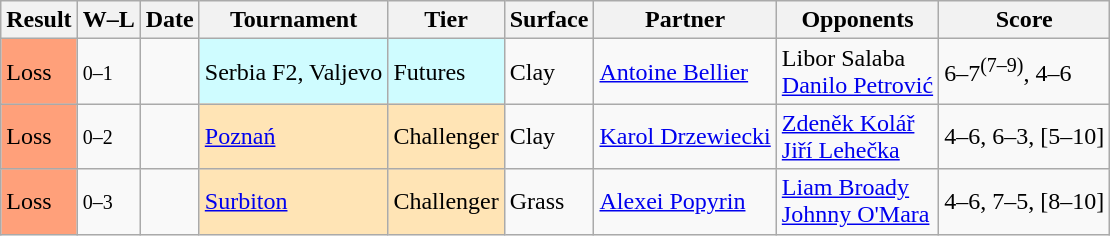<table class="sortable wikitable">
<tr>
<th>Result</th>
<th class="unsortable">W–L</th>
<th>Date</th>
<th>Tournament</th>
<th>Tier</th>
<th>Surface</th>
<th>Partner</th>
<th>Opponents</th>
<th class="unsortable">Score</th>
</tr>
<tr>
<td bgcolor=FFA07A>Loss</td>
<td><small>0–1</small></td>
<td></td>
<td style="background:#cffcff;">Serbia F2, Valjevo</td>
<td style="background:#cffcff;">Futures</td>
<td>Clay</td>
<td> <a href='#'>Antoine Bellier</a></td>
<td> Libor Salaba <br>  <a href='#'>Danilo Petrović</a></td>
<td>6–7<sup>(7–9)</sup>, 4–6</td>
</tr>
<tr>
<td bgcolor=FFA07A>Loss</td>
<td><small>0–2</small></td>
<td><a href='#'></a></td>
<td style="background:moccasin;"><a href='#'>Poznań</a></td>
<td style="background:moccasin;">Challenger</td>
<td>Clay</td>
<td> <a href='#'>Karol Drzewiecki</a></td>
<td> <a href='#'>Zdeněk Kolář</a><br> <a href='#'>Jiří Lehečka</a></td>
<td>4–6, 6–3, [5–10]</td>
</tr>
<tr>
<td bgcolor=FFA07A>Loss</td>
<td><small>0–3</small></td>
<td><a href='#'></a></td>
<td style="background:moccasin;"><a href='#'>Surbiton</a></td>
<td style="background:moccasin;">Challenger</td>
<td>Grass</td>
<td> <a href='#'>Alexei Popyrin</a></td>
<td> <a href='#'>Liam Broady</a><br> <a href='#'>Johnny O'Mara</a></td>
<td>4–6, 7–5, [8–10]</td>
</tr>
</table>
